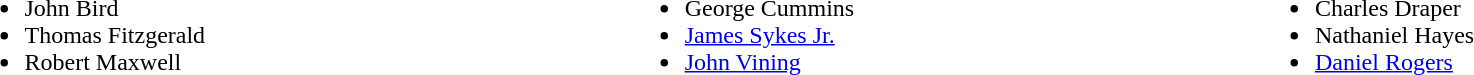<table width=100%>
<tr valign=top>
<td><br><ul><li>John Bird</li><li>Thomas Fitzgerald</li><li>Robert Maxwell</li></ul></td>
<td><br><ul><li>George Cummins</li><li><a href='#'>James Sykes Jr.</a></li><li><a href='#'>John Vining</a></li></ul></td>
<td><br><ul><li>Charles Draper</li><li>Nathaniel Hayes</li><li><a href='#'>Daniel Rogers</a></li></ul></td>
</tr>
</table>
